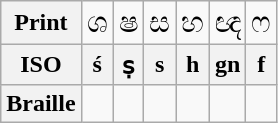<table class="wikitable Unicode" style="text-align:center;">
<tr>
<th>Print</th>
<td><big>ශ</big></td>
<td><big>ෂ</big></td>
<td><big>ස</big></td>
<td><big>හ</big></td>
<td><big>ඥ</big></td>
<td><big>ෆ</big></td>
</tr>
<tr>
<th>ISO</th>
<th>ś</th>
<th>ṣ</th>
<th>s</th>
<th>h</th>
<th>gn</th>
<th>f</th>
</tr>
<tr>
<th>Braille</th>
<td></td>
<td></td>
<td></td>
<td></td>
<td></td>
<td></td>
</tr>
</table>
